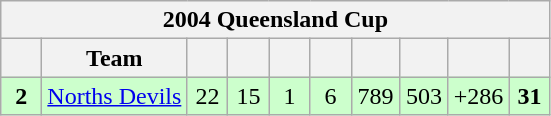<table class="wikitable" style="text-align:center;">
<tr>
<th colspan="11">2004 Queensland Cup</th>
</tr>
<tr>
<th width="20"></th>
<th>Team</th>
<th width="20"></th>
<th width="20"></th>
<th width="20"></th>
<th width="20"></th>
<th width="25"></th>
<th width="25"></th>
<th width="30"></th>
<th width="20"></th>
</tr>
<tr style="background: #ccffcc;">
<td><strong>2</strong></td>
<td style="text-align:left;"> <a href='#'>Norths Devils</a></td>
<td>22</td>
<td>15</td>
<td>1</td>
<td>6</td>
<td>789</td>
<td>503</td>
<td>+286</td>
<td><strong>31</strong></td>
</tr>
</table>
